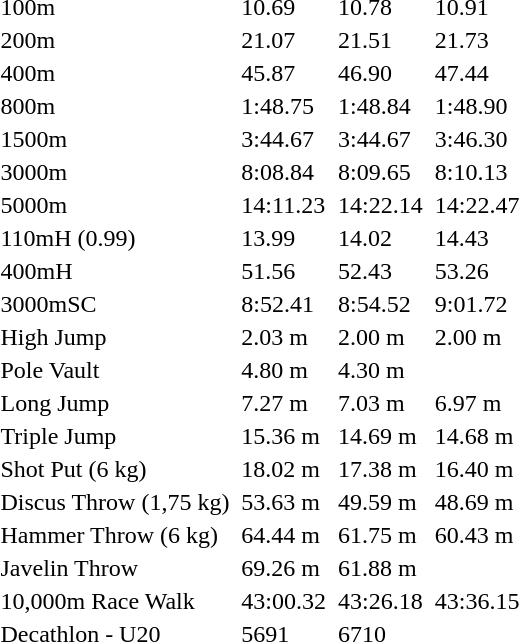<table>
<tr>
<td>100m</td>
<td></td>
<td>10.69</td>
<td></td>
<td>10.78</td>
<td></td>
<td>10.91</td>
</tr>
<tr>
<td>200m</td>
<td></td>
<td>21.07</td>
<td></td>
<td>21.51</td>
<td></td>
<td>21.73</td>
</tr>
<tr>
<td>400m</td>
<td></td>
<td>45.87</td>
<td></td>
<td>46.90</td>
<td></td>
<td>47.44</td>
</tr>
<tr>
<td>800m</td>
<td></td>
<td>1:48.75</td>
<td></td>
<td>1:48.84</td>
<td></td>
<td>1:48.90</td>
</tr>
<tr>
<td>1500m</td>
<td></td>
<td>3:44.67</td>
<td></td>
<td>3:44.67</td>
<td></td>
<td>3:46.30</td>
</tr>
<tr>
<td>3000m</td>
<td></td>
<td>8:08.84</td>
<td></td>
<td>8:09.65</td>
<td></td>
<td>8:10.13</td>
</tr>
<tr>
<td>5000m</td>
<td></td>
<td>14:11.23</td>
<td></td>
<td>14:22.14</td>
<td></td>
<td>14:22.47</td>
</tr>
<tr>
<td>110mH (0.99)</td>
<td></td>
<td>13.99</td>
<td></td>
<td>14.02</td>
<td></td>
<td>14.43</td>
</tr>
<tr>
<td>400mH</td>
<td></td>
<td>51.56</td>
<td></td>
<td>52.43</td>
<td></td>
<td>53.26</td>
</tr>
<tr>
<td>3000mSC</td>
<td></td>
<td>8:52.41</td>
<td></td>
<td>8:54.52</td>
<td></td>
<td>9:01.72</td>
</tr>
<tr>
<td>High Jump</td>
<td></td>
<td>2.03 m</td>
<td></td>
<td>2.00 m</td>
<td></td>
<td>2.00 m</td>
</tr>
<tr>
<td>Pole Vault</td>
<td></td>
<td>4.80 m</td>
<td></td>
<td>4.30 m</td>
</tr>
<tr>
<td>Long Jump</td>
<td></td>
<td>7.27 m</td>
<td></td>
<td>7.03 m</td>
<td></td>
<td>6.97 m</td>
</tr>
<tr>
<td>Triple Jump</td>
<td></td>
<td>15.36 m</td>
<td></td>
<td>14.69 m</td>
<td></td>
<td>14.68 m</td>
</tr>
<tr>
<td>Shot Put (6 kg)</td>
<td></td>
<td>18.02 m</td>
<td></td>
<td>17.38 m</td>
<td></td>
<td>16.40 m</td>
</tr>
<tr>
<td>Discus Throw (1,75 kg)</td>
<td></td>
<td>53.63 m</td>
<td></td>
<td>49.59 m</td>
<td></td>
<td>48.69 m</td>
</tr>
<tr>
<td>Hammer Throw (6 kg)</td>
<td></td>
<td>64.44 m</td>
<td></td>
<td>61.75 m</td>
<td></td>
<td>60.43 m</td>
</tr>
<tr>
<td>Javelin Throw</td>
<td></td>
<td>69.26 m</td>
<td></td>
<td>61.88 m</td>
</tr>
<tr>
<td>10,000m Race Walk</td>
<td></td>
<td>43:00.32</td>
<td></td>
<td>43:26.18</td>
<td></td>
<td>43:36.15</td>
</tr>
<tr>
<td>Decathlon - U20</td>
<td></td>
<td>5691</td>
<td></td>
<td>6710</td>
</tr>
</table>
